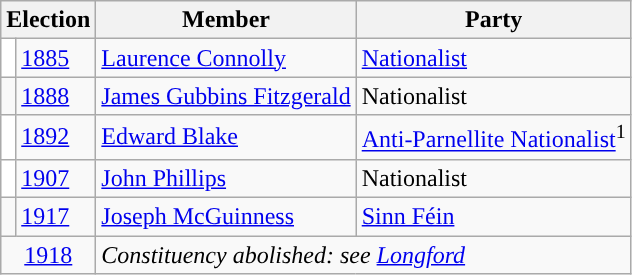<table class="wikitable">
<tr>
<th colspan="2">Election</th>
<th>Member</th>
<th>Party</th>
</tr>
<tr>
<td style="color:inherit;background-color: white"></td>
<td><a href='#'>1885</a></td>
<td><a href='#'>Laurence Connolly</a></td>
<td><a href='#'>Nationalist</a></td>
</tr>
<tr>
<td style="color:inherit;background-color: "></td>
<td><a href='#'>1888</a></td>
<td><a href='#'>James Gubbins Fitzgerald</a></td>
<td>Nationalist</td>
</tr>
<tr>
<td style="color:inherit;background-color: white"></td>
<td><a href='#'>1892</a></td>
<td><a href='#'>Edward Blake</a></td>
<td><a href='#'>Anti-Parnellite Nationalist</a><sup>1</sup></td>
</tr>
<tr>
<td style="color:inherit;background-color: white"></td>
<td><a href='#'>1907</a></td>
<td><a href='#'>John Phillips</a></td>
<td>Nationalist</td>
</tr>
<tr>
<td style="color:inherit;background-color: "></td>
<td><a href='#'>1917</a></td>
<td><a href='#'>Joseph McGuinness</a></td>
<td><a href='#'>Sinn Féin</a></td>
</tr>
<tr>
<td colspan="2" align="center"><a href='#'>1918</a></td>
<td colspan="2"><em>Constituency abolished: see <a href='#'>Longford</a></em></td>
</tr>
</table>
